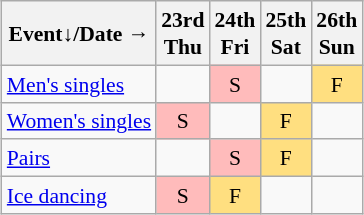<table class="wikitable" style="margin:0.5em auto; font-size:90%; line-height:1.25em; text-align:center;">
<tr>
<th>Event↓/Date →</th>
<th>23rd<br>Thu</th>
<th>24th<br>Fri</th>
<th>25th<br>Sat</th>
<th>26th<br>Sun</th>
</tr>
<tr>
<td align="left"><a href='#'>Men's singles</a></td>
<td></td>
<td bgcolor="#FFBBBB">S</td>
<td></td>
<td bgcolor="#FFDF80">F</td>
</tr>
<tr>
<td align="left"><a href='#'>Women's singles</a></td>
<td bgcolor="#FFBBBB">S</td>
<td></td>
<td bgcolor="#FFDF80">F</td>
<td></td>
</tr>
<tr>
<td align="left"><a href='#'>Pairs</a></td>
<td></td>
<td bgcolor="#FFBBBB">S</td>
<td bgcolor="#FFDF80">F</td>
<td></td>
</tr>
<tr>
<td align="left"><a href='#'>Ice dancing</a></td>
<td bgcolor="#FFBBBB">S</td>
<td bgcolor="#FFDF80">F</td>
<td></td>
<td></td>
</tr>
</table>
